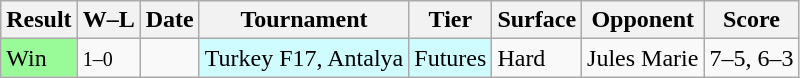<table class="wikitable">
<tr>
<th>Result</th>
<th class="unsortable">W–L</th>
<th>Date</th>
<th>Tournament</th>
<th>Tier</th>
<th>Surface</th>
<th>Opponent</th>
<th class="unsortable">Score</th>
</tr>
<tr>
<td bgcolor=98fb98>Win</td>
<td><small>1–0</small></td>
<td></td>
<td style="background:#cffcff;">Turkey F17, Antalya</td>
<td style="background:#cffcff;">Futures</td>
<td>Hard</td>
<td> Jules Marie</td>
<td>7–5, 6–3</td>
</tr>
</table>
